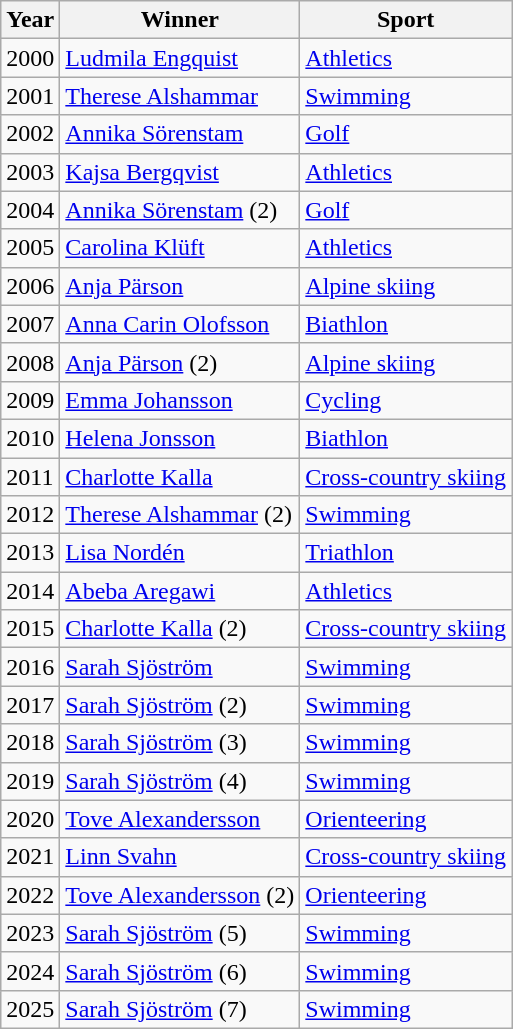<table class="wikitable">
<tr>
<th>Year</th>
<th>Winner</th>
<th>Sport</th>
</tr>
<tr>
<td>2000</td>
<td><a href='#'>Ludmila Engquist</a></td>
<td><a href='#'>Athletics</a></td>
</tr>
<tr>
<td>2001</td>
<td><a href='#'>Therese Alshammar</a></td>
<td><a href='#'>Swimming</a></td>
</tr>
<tr>
<td>2002</td>
<td><a href='#'>Annika Sörenstam</a></td>
<td><a href='#'>Golf</a></td>
</tr>
<tr>
<td>2003</td>
<td><a href='#'>Kajsa Bergqvist</a></td>
<td><a href='#'>Athletics</a></td>
</tr>
<tr>
<td>2004</td>
<td><a href='#'>Annika Sörenstam</a> (2)</td>
<td><a href='#'>Golf</a></td>
</tr>
<tr>
<td>2005</td>
<td><a href='#'>Carolina Klüft</a></td>
<td><a href='#'>Athletics</a></td>
</tr>
<tr>
<td>2006</td>
<td><a href='#'>Anja Pärson</a></td>
<td><a href='#'>Alpine skiing</a></td>
</tr>
<tr>
<td>2007</td>
<td><a href='#'>Anna Carin Olofsson</a></td>
<td><a href='#'>Biathlon</a></td>
</tr>
<tr>
<td>2008</td>
<td><a href='#'>Anja Pärson</a> (2)</td>
<td><a href='#'>Alpine skiing</a></td>
</tr>
<tr>
<td>2009</td>
<td><a href='#'>Emma Johansson</a></td>
<td><a href='#'>Cycling</a></td>
</tr>
<tr>
<td>2010</td>
<td><a href='#'>Helena Jonsson</a></td>
<td><a href='#'>Biathlon</a></td>
</tr>
<tr>
<td>2011</td>
<td><a href='#'>Charlotte Kalla</a></td>
<td><a href='#'>Cross-country skiing</a></td>
</tr>
<tr>
<td>2012</td>
<td><a href='#'>Therese Alshammar</a> (2)</td>
<td><a href='#'>Swimming</a></td>
</tr>
<tr>
<td>2013</td>
<td><a href='#'>Lisa Nordén</a></td>
<td><a href='#'>Triathlon</a></td>
</tr>
<tr>
<td>2014</td>
<td><a href='#'>Abeba Aregawi</a></td>
<td><a href='#'>Athletics</a></td>
</tr>
<tr>
<td>2015</td>
<td><a href='#'>Charlotte Kalla</a> (2)</td>
<td><a href='#'>Cross-country skiing</a></td>
</tr>
<tr>
<td>2016</td>
<td><a href='#'>Sarah Sjöström</a></td>
<td><a href='#'>Swimming</a></td>
</tr>
<tr>
<td>2017</td>
<td><a href='#'>Sarah Sjöström</a> (2)</td>
<td><a href='#'>Swimming</a></td>
</tr>
<tr>
<td>2018</td>
<td><a href='#'>Sarah Sjöström</a> (3)</td>
<td><a href='#'>Swimming</a></td>
</tr>
<tr>
<td>2019</td>
<td><a href='#'>Sarah Sjöström</a> (4)</td>
<td><a href='#'>Swimming</a></td>
</tr>
<tr>
<td>2020</td>
<td><a href='#'>Tove Alexandersson</a></td>
<td><a href='#'>Orienteering</a></td>
</tr>
<tr>
<td>2021</td>
<td><a href='#'>Linn Svahn</a></td>
<td><a href='#'>Cross-country skiing</a></td>
</tr>
<tr>
<td>2022</td>
<td><a href='#'>Tove Alexandersson</a> (2)</td>
<td><a href='#'>Orienteering</a></td>
</tr>
<tr>
<td>2023</td>
<td><a href='#'>Sarah Sjöström</a> (5)</td>
<td><a href='#'>Swimming</a></td>
</tr>
<tr>
<td>2024</td>
<td><a href='#'>Sarah Sjöström</a> (6)</td>
<td><a href='#'>Swimming</a></td>
</tr>
<tr>
<td>2025</td>
<td><a href='#'>Sarah Sjöström</a> (7)</td>
<td><a href='#'>Swimming</a></td>
</tr>
</table>
